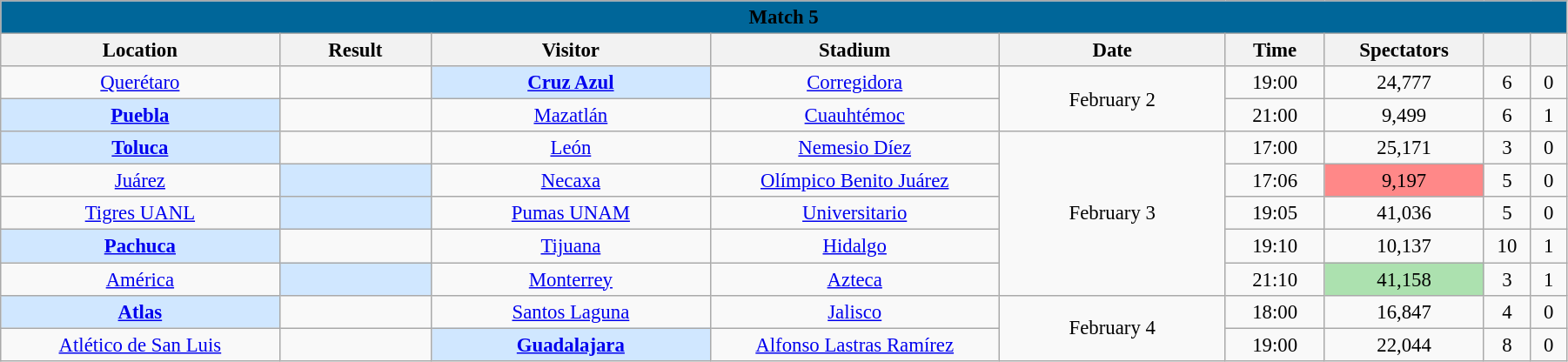<table class="wikitable mw-collapsible mw-collapsed" style="font-size:95%; text-align: center; width: 95%;">
<tr>
<th colspan="9" style=" background: #006699 " width="100%;" align="center"><b>Match 5</b></th>
</tr>
<tr>
<th width="125">Location</th>
<th width="65">Result</th>
<th width="125">Visitor</th>
<th width="130">Stadium</th>
<th width="100">Date</th>
<th width="40">Time</th>
<th width="50">Spectators</th>
<th width="10"></th>
<th width="10"></th>
</tr>
<tr aling="center">
<td><a href='#'>Querétaro</a></td>
<td></td>
<td bgcolor="D0E7FF"><strong><a href='#'>Cruz Azul</a></strong></td>
<td><a href='#'>Corregidora</a></td>
<td rowspan="2">February 2</td>
<td>19:00</td>
<td>24,777</td>
<td>6</td>
<td>0</td>
</tr>
<tr aling="center">
<td bgcolor="D0E7FF"><strong><a href='#'>Puebla</a></strong></td>
<td></td>
<td><a href='#'>Mazatlán</a></td>
<td><a href='#'>Cuauhtémoc</a></td>
<td>21:00</td>
<td>9,499</td>
<td>6</td>
<td>1</td>
</tr>
<tr aling="center">
<td bgcolor="D0E7FF"><strong><a href='#'>Toluca</a></strong></td>
<td></td>
<td><a href='#'>León</a></td>
<td><a href='#'>Nemesio Díez</a></td>
<td rowspan="5">February 3</td>
<td>17:00</td>
<td>25,171</td>
<td>3</td>
<td>0</td>
</tr>
<tr aling="center">
<td><a href='#'>Juárez</a></td>
<td bgcolor="D0E7FF"><strong></strong></td>
<td><a href='#'>Necaxa</a></td>
<td><a href='#'>Olímpico Benito Juárez</a></td>
<td>17:06</td>
<td bgcolor=#FF8888>9,197</td>
<td>5</td>
<td>0</td>
</tr>
<tr aling="center">
<td><a href='#'>Tigres UANL</a></td>
<td bgcolor="D0E7FF"><strong></strong></td>
<td><a href='#'>Pumas UNAM</a></td>
<td><a href='#'>Universitario</a></td>
<td>19:05</td>
<td>41,036</td>
<td>5</td>
<td>0</td>
</tr>
<tr aling="center">
<td bgcolor="D0E7FF"><strong><a href='#'>Pachuca</a></strong></td>
<td></td>
<td><a href='#'>Tijuana</a></td>
<td><a href='#'>Hidalgo</a></td>
<td>19:10</td>
<td>10,137</td>
<td>10</td>
<td>1</td>
</tr>
<tr aling="center">
<td><a href='#'>América</a></td>
<td bgcolor="D0E7FF"><strong></strong></td>
<td><a href='#'>Monterrey</a></td>
<td><a href='#'>Azteca</a></td>
<td>21:10</td>
<td bgcolor=#ACE1AF>41,158</td>
<td>3</td>
<td>1</td>
</tr>
<tr aling="center">
<td bgcolor="D0E7FF"><strong><a href='#'>Atlas</a></strong></td>
<td></td>
<td><a href='#'>Santos Laguna</a></td>
<td><a href='#'>Jalisco</a></td>
<td rowspan="2">February 4</td>
<td>18:00</td>
<td>16,847</td>
<td>4</td>
<td>0</td>
</tr>
<tr aling="center">
<td><a href='#'>Atlético de San Luis</a></td>
<td></td>
<td bgcolor="D0E7FF"><strong><a href='#'>Guadalajara</a></strong></td>
<td><a href='#'>Alfonso Lastras Ramírez</a></td>
<td>19:00</td>
<td>22,044</td>
<td>8</td>
<td>0</td>
</tr>
</table>
